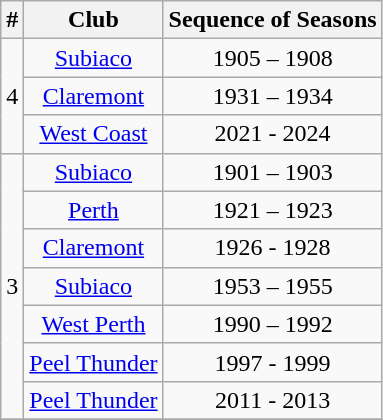<table class="wikitable sortable" style=text-align:center>
<tr>
<th>#</th>
<th>Club</th>
<th>Sequence of Seasons</th>
</tr>
<tr>
<td rowspan=3>4</td>
<td><a href='#'>Subiaco</a></td>
<td align=center>1905 – 1908</td>
</tr>
<tr>
<td><a href='#'>Claremont</a></td>
<td align=center>1931 – 1934</td>
</tr>
<tr>
<td><a href='#'>West Coast</a></td>
<td align=center>2021 - 2024</td>
</tr>
<tr>
<td rowspan=7>3</td>
<td><a href='#'>Subiaco</a></td>
<td align=center>1901 – 1903</td>
</tr>
<tr>
<td><a href='#'>Perth</a></td>
<td align=center>1921 – 1923</td>
</tr>
<tr>
<td><a href='#'>Claremont</a></td>
<td align=center>1926 - 1928</td>
</tr>
<tr>
<td><a href='#'>Subiaco</a></td>
<td align=center>1953 – 1955</td>
</tr>
<tr>
<td><a href='#'>West Perth</a></td>
<td align=center>1990 – 1992</td>
</tr>
<tr>
<td><a href='#'>Peel Thunder</a></td>
<td align=center>1997 - 1999</td>
</tr>
<tr>
<td><a href='#'>Peel Thunder</a></td>
<td align=center>2011 - 2013</td>
</tr>
<tr>
</tr>
</table>
